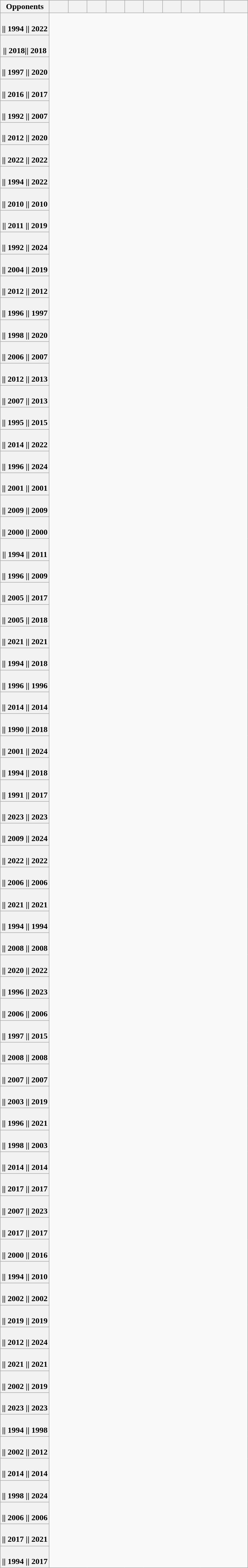<table class="sortable wikitable plainrowheaders" style="text-align:center">
<tr>
<th scope="col">Opponents</th>
<th scope="col" style="width:30px;"></th>
<th scope="col" style="width:30px;"></th>
<th scope="col" style="width:30px;"></th>
<th scope="col" style="width:30px;"></th>
<th scope="col" style="width:30px;"></th>
<th scope="col" style="width:30px;"></th>
<th scope="col" style="width:30px;"></th>
<th scope="col" style="width:30px;"></th>
<th scope="col" style="width:40px;"></th>
<th scope="col" style="width:40px;"></th>
</tr>
<tr>
<th scope=row style="white-space:nowrap"><br> || 1994 || 2022</th>
</tr>
<tr>
<th scope=row style="white-space:nowrap"><br> || 2018|| 2018</th>
</tr>
<tr>
<th scope=row style="white-space:nowrap"><br> || 1997 || 2020</th>
</tr>
<tr>
<th scope=row style="white-space:nowrap"><br> || 2016 || 2017</th>
</tr>
<tr>
<th scope=row style="white-space:nowrap"><br> || 1992 || 2007</th>
</tr>
<tr>
<th scope=row style="white-space:nowrap"><br> || 2012 || 2020</th>
</tr>
<tr>
<th scope=row style="white-space:nowrap"><br> || 2022 || 2022</th>
</tr>
<tr>
<th scope=row style="white-space:nowrap"><br> || 1994 || 2022</th>
</tr>
<tr>
<th scope=row style="white-space:nowrap"><br> || 2010 || 2010</th>
</tr>
<tr>
<th scope=row style="white-space:nowrap"><br> || 2011 || 2019</th>
</tr>
<tr>
<th scope=row style="white-space:nowrap"><br> || 1992 || 2024</th>
</tr>
<tr>
<th scope=row style="white-space:nowrap"><br> || 2004 || 2019</th>
</tr>
<tr>
<th scope=row style="white-space:nowrap"><br> || 2012 || 2012</th>
</tr>
<tr>
<th scope=row style="white-space:nowrap"><br> || 1996 || 1997</th>
</tr>
<tr>
<th scope=row style="white-space:nowrap"><br> || 1998 || 2020</th>
</tr>
<tr>
<th scope=row style="white-space:nowrap"><br> || 2006 || 2007</th>
</tr>
<tr>
<th scope=row style="white-space:nowrap"><br> || 2012 || 2013</th>
</tr>
<tr>
<th scope=row style="white-space:nowrap"><br> || 2007 || 2013</th>
</tr>
<tr>
<th scope=row style="white-space:nowrap"><br> || 1995 || 2015</th>
</tr>
<tr>
<th scope=row style="white-space:nowrap"><br> || 2014 || 2022</th>
</tr>
<tr>
<th scope=row style="white-space:nowrap"><br> || 1996 || 2024</th>
</tr>
<tr>
<th scope=row style="white-space:nowrap"><br> || 2001 || 2001</th>
</tr>
<tr>
<th scope=row style="white-space:nowrap"><br> || 2009 || 2009</th>
</tr>
<tr>
<th scope=row style="white-space:nowrap"><br> || 2000 || 2000</th>
</tr>
<tr>
<th scope=row style="white-space:nowrap"><br> || 1994 || 2011</th>
</tr>
<tr>
<th scope=row style="white-space:nowrap"><br> || 1996 || 2009</th>
</tr>
<tr>
<th scope=row style="white-space:nowrap"><br> || 2005 || 2017</th>
</tr>
<tr>
<th scope=row style="white-space:nowrap"><br> || 2005 || 2018</th>
</tr>
<tr>
<th scope=row style="white-space:nowrap"><br> || 2021 || 2021</th>
</tr>
<tr>
<th scope=row style="white-space:nowrap"><br> || 1994 || 2018</th>
</tr>
<tr>
<th scope=row style="white-space:nowrap"><br> || 1996 || 1996</th>
</tr>
<tr>
<th scope=row style="white-space:nowrap"><br> || 2014 || 2014</th>
</tr>
<tr>
<th scope=row style="white-space:nowrap"><br> || 1990 || 2018</th>
</tr>
<tr>
<th scope=row style="white-space:nowrap"><br> || 2001 || 2024</th>
</tr>
<tr>
<th scope=row style="white-space:nowrap"><br> || 1994 || 2018</th>
</tr>
<tr>
<th scope=row style="white-space:nowrap"><br> || 1991 || 2017</th>
</tr>
<tr>
<th scope=row style="white-space:nowrap"><br> || 2023 || 2023</th>
</tr>
<tr>
<th scope=row style="white-space:nowrap"><br> || 2009 || 2024</th>
</tr>
<tr>
<th scope=row style="white-space:nowrap"><br> || 2022 || 2022</th>
</tr>
<tr>
<th scope=row style="white-space:nowrap"><br> || 2006 || 2006</th>
</tr>
<tr>
<th scope=row style="white-space:nowrap"><br> || 2021 || 2021</th>
</tr>
<tr>
<th scope=row style="white-space:nowrap"><br> || 1994 || 1994</th>
</tr>
<tr>
<th scope=row style="white-space:nowrap"><br> || 2008 || 2008</th>
</tr>
<tr>
<th scope=row style="white-space:nowrap"><br> || 2020 || 2022</th>
</tr>
<tr>
<th scope=row style="white-space:nowrap"><br> || 1996 || 2023</th>
</tr>
<tr>
<th scope=row style="white-space:nowrap"><br> || 2006 || 2006</th>
</tr>
<tr>
<th scope=row style="white-space:nowrap"><br> || 1997 || 2015</th>
</tr>
<tr>
<th scope=row style="white-space:nowrap"><br> || 2008 || 2008</th>
</tr>
<tr>
<th scope=row style="white-space:nowrap"><br> || 2007 || 2007</th>
</tr>
<tr>
<th scope=row style="white-space:nowrap"><br> || 2003 || 2019</th>
</tr>
<tr>
<th scope=row style="white-space:nowrap"><br> || 1996 || 2021</th>
</tr>
<tr>
<th scope=row style="white-space:nowrap"><br> || 1998 || 2003</th>
</tr>
<tr>
<th scope=row style="white-space:nowrap"><br> || 2014 || 2014</th>
</tr>
<tr>
<th scope=row style="white-space:nowrap"><br> || 2017 || 2017</th>
</tr>
<tr>
<th scope=row style="white-space:nowrap"><br> || 2007 || 2023</th>
</tr>
<tr>
<th scope=row style="white-space:nowrap"><br> || 2017 || 2017</th>
</tr>
<tr>
<th scope=row style="white-space:nowrap"><br> || 2000 || 2016</th>
</tr>
<tr>
<th scope=row style="white-space:nowrap"><br> || 1994 || 2010</th>
</tr>
<tr>
<th scope=row style="white-space:nowrap"><br> || 2002 || 2002</th>
</tr>
<tr>
<th scope=row style="white-space:nowrap"><br> || 2019 || 2019</th>
</tr>
<tr>
<th scope=row style="white-space:nowrap"><br> || 2012 || 2024</th>
</tr>
<tr>
<th scope=row style="white-space:nowrap"><br> || 2021 || 2021</th>
</tr>
<tr>
<th scope=row style="white-space:nowrap"><br> || 2002 || 2019</th>
</tr>
<tr>
<th scope=row style="white-space:nowrap"><br> || 2023 || 2023</th>
</tr>
<tr>
<th scope=row style="white-space:nowrap"><br> || 1994 || 1998</th>
</tr>
<tr>
<th scope=row style="white-space:nowrap"><br> || 2002 || 2012</th>
</tr>
<tr>
<th scope=row style="white-space:nowrap"><br> || 2014 || 2014</th>
</tr>
<tr>
<th scope=row style="white-space:nowrap"><br> || 1998 || 2024</th>
</tr>
<tr>
<th scope=row style="white-space:nowrap"><br> || 2006 || 2006</th>
</tr>
<tr>
<th scope=row style="white-space:nowrap"><br> || 2017 || 2021</th>
</tr>
<tr>
<th scope=row style="white-space:nowrap"><br> || 1994 || 2017</th>
</tr>
</table>
